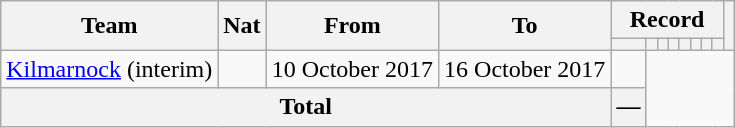<table class="wikitable" style="text-align: center">
<tr>
<th rowspan="2">Team</th>
<th rowspan="2">Nat</th>
<th rowspan="2">From</th>
<th rowspan="2">To</th>
<th colspan="8">Record</th>
<th rowspan=2></th>
</tr>
<tr>
<th></th>
<th></th>
<th></th>
<th></th>
<th></th>
<th></th>
<th></th>
<th></th>
</tr>
<tr>
<td align=left><a href='#'>Kilmarnock</a> (interim)</td>
<td></td>
<td align=left>10 October 2017</td>
<td align=left>16 October 2017<br></td>
<td></td>
</tr>
<tr>
<th colspan=4>Total<br></th>
<th>—</th>
</tr>
</table>
